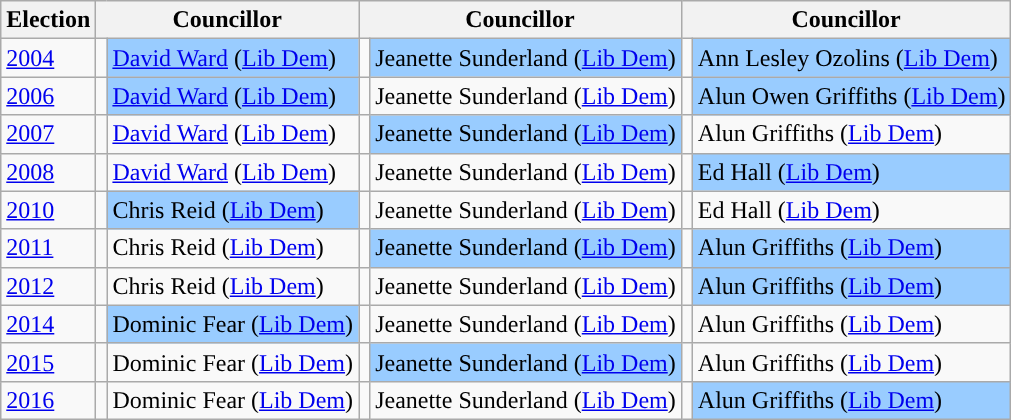<table class="wikitable">
<tr>
<th>Election</th>
<th colspan="2">Councillor</th>
<th colspan="2">Councillor</th>
<th colspan="2">Councillor</th>
</tr>
<tr>
<td><a href='#'>2004</a></td>
<td style="background-color: "></td>
<td bgcolor="#99CCFF"><a href='#'>David Ward</a> (<a href='#'>Lib Dem</a>)</td>
<td style="background-color: "></td>
<td bgcolor="#99CCFF">Jeanette Sunderland (<a href='#'>Lib Dem</a>)</td>
<td style="background-color: "></td>
<td bgcolor="#99CCFF">Ann Lesley Ozolins (<a href='#'>Lib Dem</a>)</td>
</tr>
<tr>
<td><a href='#'>2006</a></td>
<td style="background-color: "></td>
<td bgcolor="#99CCFF"><a href='#'>David Ward</a> (<a href='#'>Lib Dem</a>)</td>
<td style="background-color: "></td>
<td>Jeanette Sunderland (<a href='#'>Lib Dem</a>)</td>
<td style="background-color: "></td>
<td bgcolor="#99CCFF">Alun Owen Griffiths (<a href='#'>Lib Dem</a>)</td>
</tr>
<tr>
<td><a href='#'>2007</a></td>
<td style="background-color: "></td>
<td><a href='#'>David Ward</a> (<a href='#'>Lib Dem</a>)</td>
<td style="background-color: "></td>
<td bgcolor="#99CCFF">Jeanette Sunderland (<a href='#'>Lib Dem</a>)</td>
<td style="background-color: "></td>
<td>Alun Griffiths (<a href='#'>Lib Dem</a>)</td>
</tr>
<tr>
<td><a href='#'>2008</a></td>
<td style="background-color: "></td>
<td><a href='#'>David Ward</a> (<a href='#'>Lib Dem</a>)</td>
<td style="background-color: "></td>
<td>Jeanette Sunderland (<a href='#'>Lib Dem</a>)</td>
<td style="background-color: "></td>
<td bgcolor="#99CCFF">Ed Hall (<a href='#'>Lib Dem</a>)</td>
</tr>
<tr>
<td><a href='#'>2010</a></td>
<td style="background-color: "></td>
<td bgcolor="#99CCFF">Chris Reid (<a href='#'>Lib Dem</a>)</td>
<td style="background-color: "></td>
<td>Jeanette Sunderland (<a href='#'>Lib Dem</a>)</td>
<td style="background-color: "></td>
<td>Ed Hall (<a href='#'>Lib Dem</a>)</td>
</tr>
<tr>
<td><a href='#'>2011</a></td>
<td style="background-color: "></td>
<td>Chris Reid (<a href='#'>Lib Dem</a>)</td>
<td style="background-color: "></td>
<td bgcolor="#99CCFF">Jeanette Sunderland (<a href='#'>Lib Dem</a>)</td>
<td style="background-color: "></td>
<td bgcolor="#99CCFF">Alun Griffiths (<a href='#'>Lib Dem</a>)</td>
</tr>
<tr>
<td><a href='#'>2012</a></td>
<td style="background-color: "></td>
<td>Chris Reid (<a href='#'>Lib Dem</a>)</td>
<td style="background-color: "></td>
<td>Jeanette Sunderland (<a href='#'>Lib Dem</a>)</td>
<td style="background-color: "></td>
<td bgcolor="#99CCFF">Alun Griffiths (<a href='#'>Lib Dem</a>)</td>
</tr>
<tr>
<td><a href='#'>2014</a></td>
<td style="background-color: "></td>
<td bgcolor="#99CCFF">Dominic Fear (<a href='#'>Lib Dem</a>)</td>
<td style="background-color: "></td>
<td>Jeanette Sunderland (<a href='#'>Lib Dem</a>)</td>
<td style="background-color: "></td>
<td>Alun Griffiths (<a href='#'>Lib Dem</a>)</td>
</tr>
<tr>
<td><a href='#'>2015</a></td>
<td style="background-color: "></td>
<td>Dominic Fear (<a href='#'>Lib Dem</a>)</td>
<td style="background-color: "></td>
<td bgcolor="#99CCFF">Jeanette Sunderland (<a href='#'>Lib Dem</a>)</td>
<td style="background-color: "></td>
<td>Alun Griffiths (<a href='#'>Lib Dem</a>)</td>
</tr>
<tr>
<td><a href='#'>2016</a></td>
<td style="background-color: "></td>
<td>Dominic Fear (<a href='#'>Lib Dem</a>)</td>
<td style="background-color: "></td>
<td>Jeanette Sunderland (<a href='#'>Lib Dem</a>)</td>
<td style="background-color: "></td>
<td bgcolor="#99CCFF">Alun Griffiths (<a href='#'>Lib Dem</a>)</td>
</tr>
</table>
